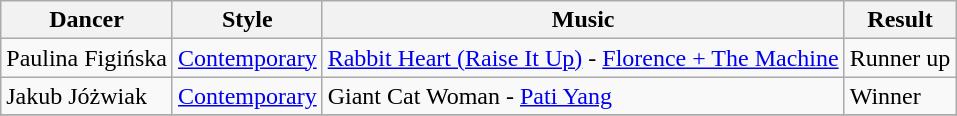<table class="wikitable">
<tr>
<th>Dancer</th>
<th>Style</th>
<th>Music</th>
<th>Result</th>
</tr>
<tr>
<td>Paulina Figińska</td>
<td><a href='#'>Contemporary</a></td>
<td><a href='#'>Rabbit Heart (Raise It Up)</a> - <a href='#'>Florence + The Machine</a></td>
<td>Runner up</td>
</tr>
<tr>
<td>Jakub Jóżwiak</td>
<td><a href='#'>Contemporary</a></td>
<td>Giant Cat Woman - <a href='#'>Pati Yang</a></td>
<td>Winner</td>
</tr>
<tr>
</tr>
</table>
